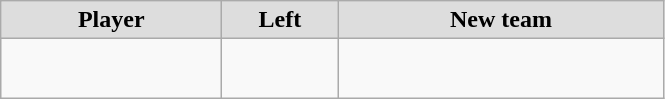<table class="wikitable" style="text-align: center">
<tr align="center"  bgcolor="#dddddd">
<td style="width:140px"><strong>Player</strong></td>
<td style="width:70px"><strong>Left</strong></td>
<td style="width:210px"><strong>New team</strong></td>
</tr>
<tr style="height:40px">
<td></td>
<td style="font-size: 80%"></td>
<td></td>
</tr>
</table>
